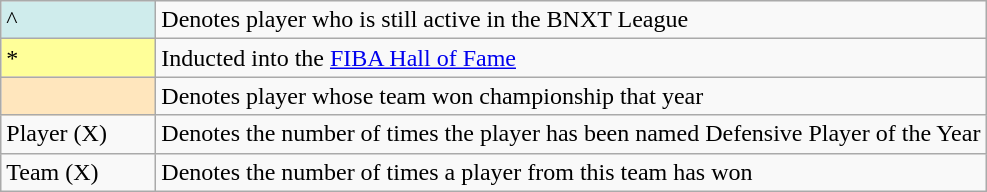<table class="wikitable">
<tr>
<td style="background-color:#CFECEC; border:1px solid #aaaaaa; width:6em">^</td>
<td>Denotes player who is still active in the BNXT League</td>
</tr>
<tr>
<td style="background-color:#FFFF99; border:1px solid #aaaaaa; width:6em">*</td>
<td>Inducted into the <a href='#'>FIBA Hall of Fame</a></td>
</tr>
<tr>
<td style="background-color:#FFE6BD; border:1px solid #aaaaaa; width:6em"></td>
<td>Denotes player whose team won championship that year</td>
</tr>
<tr>
<td>Player (X)</td>
<td>Denotes the number of times the player has been named Defensive Player of the Year</td>
</tr>
<tr>
<td>Team (X)</td>
<td>Denotes the number of times a player from this team has won</td>
</tr>
</table>
